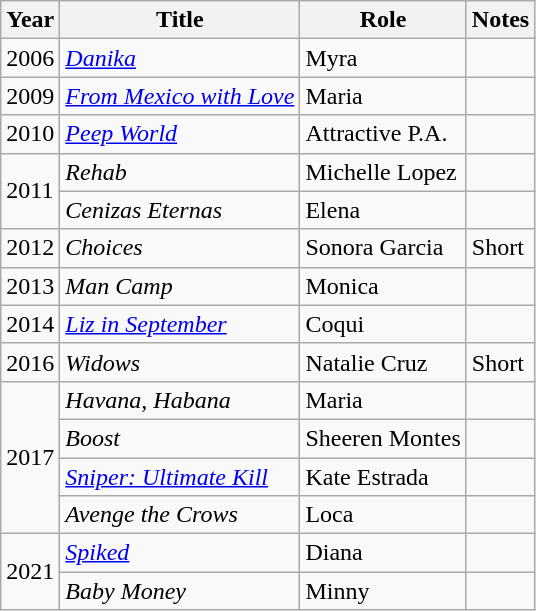<table class="wikitable sortable">
<tr>
<th>Year</th>
<th>Title</th>
<th>Role</th>
<th>Notes</th>
</tr>
<tr>
<td>2006</td>
<td><em><a href='#'>Danika</a></em></td>
<td>Myra</td>
<td></td>
</tr>
<tr>
<td>2009</td>
<td><em><a href='#'>From Mexico with Love</a></em></td>
<td>Maria</td>
<td></td>
</tr>
<tr>
<td>2010</td>
<td><em><a href='#'>Peep World</a></em></td>
<td>Attractive P.A.</td>
<td></td>
</tr>
<tr>
<td rowspan="2">2011</td>
<td><em>Rehab</em></td>
<td>Michelle Lopez</td>
<td></td>
</tr>
<tr>
<td><em>Cenizas Eternas</em></td>
<td>Elena</td>
<td></td>
</tr>
<tr>
<td>2012</td>
<td><em>Choices</em></td>
<td>Sonora Garcia</td>
<td>Short</td>
</tr>
<tr>
<td>2013</td>
<td><em>Man Camp</em></td>
<td>Monica</td>
<td></td>
</tr>
<tr>
<td>2014</td>
<td><em><a href='#'>Liz in September</a></em></td>
<td>Coqui</td>
<td></td>
</tr>
<tr>
<td>2016</td>
<td><em>Widows</em></td>
<td>Natalie Cruz</td>
<td>Short</td>
</tr>
<tr>
<td rowspan="4">2017</td>
<td><em>Havana, Habana</em></td>
<td>Maria</td>
<td></td>
</tr>
<tr>
<td><em>Boost</em></td>
<td>Sheeren Montes</td>
<td></td>
</tr>
<tr>
<td><em><a href='#'>Sniper: Ultimate Kill</a></em></td>
<td>Kate Estrada</td>
<td></td>
</tr>
<tr>
<td><em>Avenge the Crows</em></td>
<td>Loca</td>
<td></td>
</tr>
<tr>
<td rowspan="2">2021</td>
<td><em><a href='#'>Spiked</a></em></td>
<td>Diana</td>
<td></td>
</tr>
<tr>
<td><em>Baby Money</em></td>
<td>Minny</td>
<td></td>
</tr>
</table>
